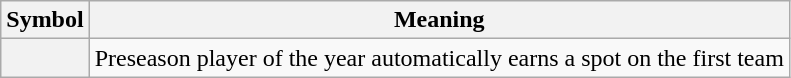<table class="wikitable plainrowheaders">
<tr>
<th scope=col>Symbol</th>
<th scope=col>Meaning</th>
</tr>
<tr>
<th scope=row></th>
<td>Preseason player of the year automatically earns a spot on the first team</td>
</tr>
</table>
